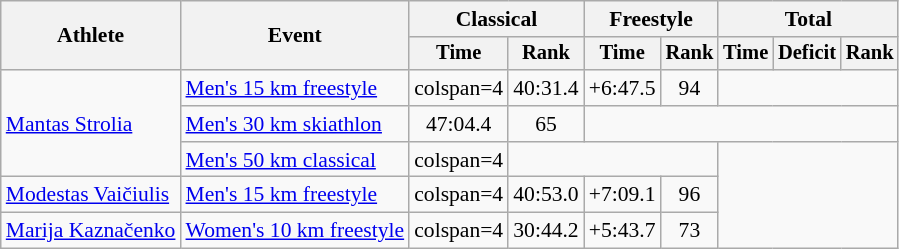<table class="wikitable" style="font-size:90%">
<tr>
<th rowspan=2>Athlete</th>
<th rowspan=2>Event</th>
<th colspan=2>Classical</th>
<th colspan=2>Freestyle</th>
<th colspan=3>Total</th>
</tr>
<tr style="font-size: 95%">
<th>Time</th>
<th>Rank</th>
<th>Time</th>
<th>Rank</th>
<th>Time</th>
<th>Deficit</th>
<th>Rank</th>
</tr>
<tr align=center>
<td align=left rowspan=3><a href='#'>Mantas Strolia</a></td>
<td align=left><a href='#'>Men's 15 km freestyle</a></td>
<td>colspan=4 </td>
<td>40:31.4</td>
<td>+6:47.5</td>
<td>94</td>
</tr>
<tr align=center>
<td align=left><a href='#'>Men's 30 km skiathlon</a></td>
<td>47:04.4</td>
<td>65</td>
<td colspan=5></td>
</tr>
<tr align=center>
<td align=left><a href='#'>Men's 50 km classical</a></td>
<td>colspan=4 </td>
<td colspan=3></td>
</tr>
<tr align=center>
<td align=left><a href='#'>Modestas Vaičiulis</a></td>
<td align=left><a href='#'>Men's 15 km freestyle</a></td>
<td>colspan=4 </td>
<td>40:53.0</td>
<td>+7:09.1</td>
<td>96</td>
</tr>
<tr align=center>
<td align=left><a href='#'>Marija Kaznačenko</a></td>
<td align=left><a href='#'>Women's 10 km freestyle</a></td>
<td>colspan=4 </td>
<td>30:44.2</td>
<td>+5:43.7</td>
<td>73</td>
</tr>
</table>
